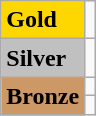<table class="wikitable">
<tr>
<td bgcolor="gold"><strong>Gold</strong></td>
<td></td>
</tr>
<tr>
<td bgcolor="silver"><strong>Silver</strong></td>
<td></td>
</tr>
<tr>
<td rowspan="2" bgcolor="#cc9966"><strong>Bronze</strong></td>
<td></td>
</tr>
<tr>
<td></td>
</tr>
</table>
